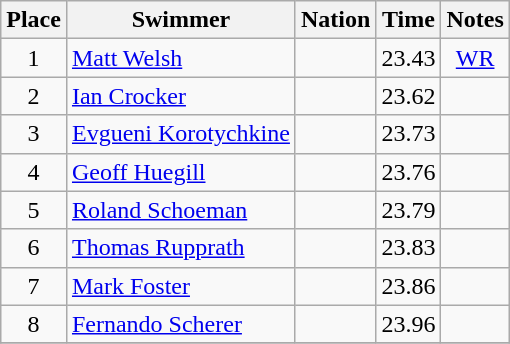<table class="wikitable sortable" style="text-align:center">
<tr>
<th>Place</th>
<th>Swimmer</th>
<th>Nation</th>
<th>Time</th>
<th>Notes</th>
</tr>
<tr>
<td>1</td>
<td align=left><a href='#'>Matt Welsh</a></td>
<td align=left></td>
<td>23.43</td>
<td><a href='#'>WR</a></td>
</tr>
<tr>
<td>2</td>
<td align=left><a href='#'>Ian Crocker</a></td>
<td align=left></td>
<td>23.62</td>
<td></td>
</tr>
<tr>
<td>3</td>
<td align=left><a href='#'>Evgueni Korotychkine</a></td>
<td align=left></td>
<td>23.73</td>
<td></td>
</tr>
<tr>
<td>4</td>
<td align=left><a href='#'>Geoff Huegill</a></td>
<td align=left></td>
<td>23.76</td>
<td></td>
</tr>
<tr>
<td>5</td>
<td align=left><a href='#'>Roland Schoeman</a></td>
<td align=left></td>
<td>23.79</td>
<td></td>
</tr>
<tr>
<td>6</td>
<td align=left><a href='#'>Thomas Rupprath</a></td>
<td align=left></td>
<td>23.83</td>
<td></td>
</tr>
<tr>
<td>7</td>
<td align=left><a href='#'>Mark Foster</a></td>
<td align=left></td>
<td>23.86</td>
<td></td>
</tr>
<tr>
<td>8</td>
<td align=left><a href='#'>Fernando Scherer</a></td>
<td align=left></td>
<td>23.96</td>
<td></td>
</tr>
<tr>
</tr>
</table>
